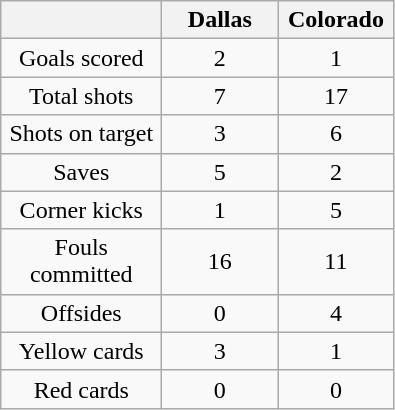<table class="wikitable" style="text-align: center">
<tr>
<th width=100></th>
<th width=70>Dallas</th>
<th width=70>Colorado</th>
</tr>
<tr>
<td>Goals scored</td>
<td>2</td>
<td>1</td>
</tr>
<tr>
<td>Total shots</td>
<td>7</td>
<td>17</td>
</tr>
<tr>
<td>Shots on target</td>
<td>3</td>
<td>6</td>
</tr>
<tr>
<td>Saves</td>
<td>5</td>
<td>2</td>
</tr>
<tr>
<td>Corner kicks</td>
<td>1</td>
<td>5</td>
</tr>
<tr>
<td>Fouls committed</td>
<td>16</td>
<td>11</td>
</tr>
<tr>
<td>Offsides</td>
<td>0</td>
<td>4</td>
</tr>
<tr>
<td>Yellow cards</td>
<td>3</td>
<td>1</td>
</tr>
<tr>
<td>Red cards</td>
<td>0</td>
<td>0</td>
</tr>
</table>
